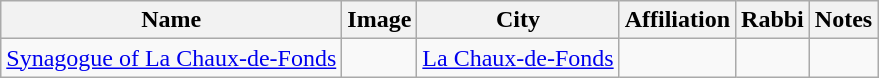<table class="wikitable sortable">
<tr>
<th>Name</th>
<th class="unsortable">Image</th>
<th>City</th>
<th>Affiliation</th>
<th>Rabbi</th>
<th>Notes</th>
</tr>
<tr>
<td><a href='#'>Synagogue of La Chaux-de-Fonds</a></td>
<td></td>
<td><a href='#'>La Chaux-de-Fonds</a></td>
<td></td>
<td></td>
<td></td>
</tr>
</table>
